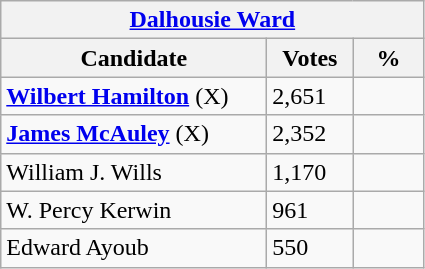<table class="wikitable">
<tr>
<th colspan="3"><a href='#'>Dalhousie Ward</a></th>
</tr>
<tr>
<th style="width: 170px">Candidate</th>
<th style="width: 50px">Votes</th>
<th style="width: 40px">%</th>
</tr>
<tr>
<td><strong><a href='#'>Wilbert Hamilton</a></strong> (X)</td>
<td>2,651</td>
<td></td>
</tr>
<tr>
<td><strong><a href='#'>James McAuley</a></strong> (X)</td>
<td>2,352</td>
<td></td>
</tr>
<tr>
<td>William J. Wills</td>
<td>1,170</td>
<td></td>
</tr>
<tr>
<td>W. Percy Kerwin</td>
<td>961</td>
<td></td>
</tr>
<tr>
<td>Edward Ayoub</td>
<td>550</td>
<td></td>
</tr>
</table>
